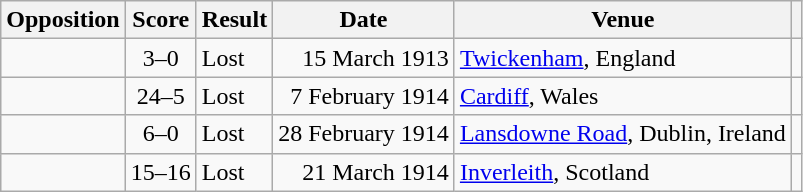<table class="wikitable sortable">
<tr>
<th>Opposition</th>
<th>Score</th>
<th>Result</th>
<th>Date</th>
<th>Venue</th>
<th scope="col" class="unsortable"></th>
</tr>
<tr>
<td></td>
<td align="center">3–0</td>
<td>Lost</td>
<td align=right>15 March 1913</td>
<td><a href='#'>Twickenham</a>, England</td>
<td></td>
</tr>
<tr>
<td></td>
<td align="center">24–5</td>
<td>Lost</td>
<td align=right>7 February 1914</td>
<td><a href='#'>Cardiff</a>, Wales</td>
<td></td>
</tr>
<tr>
<td></td>
<td align="center">6–0</td>
<td>Lost</td>
<td align=right>28 February 1914</td>
<td><a href='#'>Lansdowne Road</a>, Dublin, Ireland</td>
<td></td>
</tr>
<tr>
<td></td>
<td align="center">15–16</td>
<td>Lost</td>
<td align=right>21 March 1914</td>
<td><a href='#'>Inverleith</a>, Scotland</td>
<td></td>
</tr>
</table>
